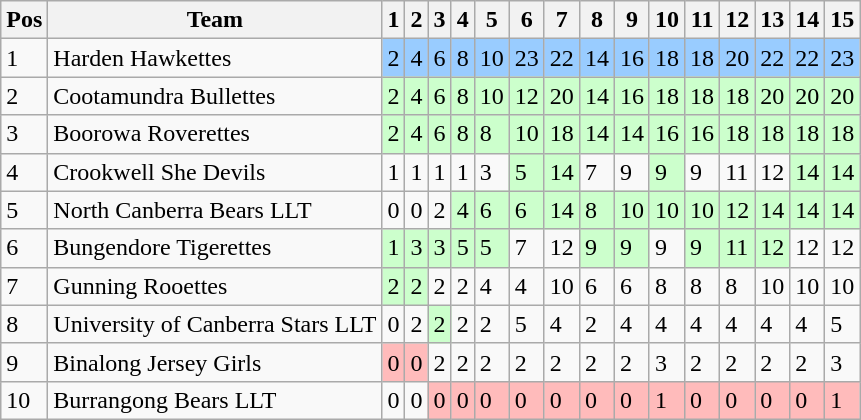<table class="wikitable">
<tr>
<th>Pos</th>
<th>Team</th>
<th>1</th>
<th>2</th>
<th>3</th>
<th>4</th>
<th>5</th>
<th>6</th>
<th>7</th>
<th>8</th>
<th>9</th>
<th>10</th>
<th>11</th>
<th>12</th>
<th>13</th>
<th>14</th>
<th>15</th>
</tr>
<tr>
<td>1</td>
<td> Harden Hawkettes</td>
<td style="background:#99ccff;">2</td>
<td style="background:#99ccff;">4</td>
<td style="background:#99ccff;">6</td>
<td style="background:#99ccff;">8</td>
<td style="background:#99ccff;">10</td>
<td style="background:#99ccff;">23</td>
<td style="background:#99ccff;">22</td>
<td style="background:#99ccff;">14</td>
<td style="background:#99ccff;">16</td>
<td style="background:#99ccff;">18</td>
<td style="background:#99ccff;">18</td>
<td style="background:#99ccff;">20</td>
<td style="background:#99ccff;">22</td>
<td style="background:#99ccff;">22</td>
<td style="background:#99ccff;">23</td>
</tr>
<tr>
<td>2</td>
<td> Cootamundra Bullettes</td>
<td style="background:#ccffcc;">2</td>
<td style="background:#ccffcc;">4</td>
<td style="background:#ccffcc;">6</td>
<td style="background:#ccffcc;">8</td>
<td style="background:#ccffcc;">10</td>
<td style="background:#ccffcc;">12</td>
<td style="background:#ccffcc;">20</td>
<td style="background:#ccffcc;">14</td>
<td style="background:#ccffcc;">16</td>
<td style="background:#ccffcc;">18</td>
<td style="background:#ccffcc;">18</td>
<td style="background:#ccffcc;">18</td>
<td style="background:#ccffcc;">20</td>
<td style="background:#ccffcc;">20</td>
<td style="background:#ccffcc;">20</td>
</tr>
<tr>
<td>3</td>
<td> Boorowa Roverettes</td>
<td style="background:#ccffcc;">2</td>
<td style="background:#ccffcc;">4</td>
<td style="background:#ccffcc;">6</td>
<td style="background:#ccffcc;">8</td>
<td style="background:#ccffcc;">8</td>
<td style="background:#ccffcc;">10</td>
<td style="background:#ccffcc;">18</td>
<td style="background:#ccffcc;">14</td>
<td style="background:#ccffcc;">14</td>
<td style="background:#ccffcc;">16</td>
<td style="background:#ccffcc;">16</td>
<td style="background:#ccffcc;">18</td>
<td style="background:#ccffcc;">18</td>
<td style="background:#ccffcc;">18</td>
<td style="background:#ccffcc;">18</td>
</tr>
<tr>
<td>4</td>
<td> Crookwell She Devils</td>
<td>1</td>
<td>1</td>
<td>1</td>
<td>1</td>
<td>3</td>
<td style="background:#ccffcc;">5</td>
<td style="background:#ccffcc;">14</td>
<td>7</td>
<td>9</td>
<td style="background:#ccffcc;">9</td>
<td>9</td>
<td>11</td>
<td>12</td>
<td style="background:#ccffcc;">14</td>
<td style="background:#ccffcc;">14</td>
</tr>
<tr>
<td>5</td>
<td> North Canberra Bears LLT</td>
<td>0</td>
<td>0</td>
<td>2</td>
<td style="background:#ccffcc;">4</td>
<td style="background:#ccffcc;">6</td>
<td style="background:#ccffcc;">6</td>
<td style="background:#ccffcc;">14</td>
<td style="background:#ccffcc;">8</td>
<td style="background:#ccffcc;">10</td>
<td style="background:#ccffcc;">10</td>
<td style="background:#ccffcc;">10</td>
<td style="background:#ccffcc;">12</td>
<td style="background:#ccffcc;">14</td>
<td style="background:#ccffcc;">14</td>
<td style="background:#ccffcc;">14</td>
</tr>
<tr>
<td>6</td>
<td> Bungendore Tigerettes</td>
<td style="background:#ccffcc;">1</td>
<td style="background:#ccffcc;">3</td>
<td style="background:#ccffcc;">3</td>
<td style="background:#ccffcc;">5</td>
<td style="background:#ccffcc;">5</td>
<td>7</td>
<td>12</td>
<td style="background:#ccffcc;">9</td>
<td style="background:#ccffcc;">9</td>
<td>9</td>
<td style="background:#ccffcc;">9</td>
<td style="background:#ccffcc;">11</td>
<td style="background:#ccffcc;">12</td>
<td>12</td>
<td>12</td>
</tr>
<tr>
<td>7</td>
<td> Gunning Rooettes</td>
<td style="background:#ccffcc;">2</td>
<td style="background:#ccffcc;">2</td>
<td>2</td>
<td>2</td>
<td>4</td>
<td>4</td>
<td>10</td>
<td>6</td>
<td>6</td>
<td>8</td>
<td>8</td>
<td>8</td>
<td>10</td>
<td>10</td>
<td>10</td>
</tr>
<tr>
<td>8</td>
<td> University of Canberra Stars LLT</td>
<td>0</td>
<td>2</td>
<td style="background:#ccffcc;">2</td>
<td>2</td>
<td>2</td>
<td>5</td>
<td>4</td>
<td>2</td>
<td>4</td>
<td>4</td>
<td>4</td>
<td>4</td>
<td>4</td>
<td>4</td>
<td>5</td>
</tr>
<tr>
<td>9</td>
<td> Binalong Jersey Girls</td>
<td style="background:#ffbbbb;">0</td>
<td style="background:#ffbbbb;">0</td>
<td>2</td>
<td>2</td>
<td>2</td>
<td>2</td>
<td>2</td>
<td>2</td>
<td>2</td>
<td>3</td>
<td>2</td>
<td>2</td>
<td>2</td>
<td>2</td>
<td>3</td>
</tr>
<tr>
<td>10</td>
<td> Burrangong Bears LLT</td>
<td>0</td>
<td>0</td>
<td style="background:#ffbbbb;">0</td>
<td style="background:#ffbbbb;">0</td>
<td style="background:#ffbbbb;">0</td>
<td style="background:#ffbbbb;">0</td>
<td style="background:#ffbbbb;">0</td>
<td style="background:#ffbbbb;">0</td>
<td style="background:#ffbbbb;">0</td>
<td style="background:#ffbbbb;">1</td>
<td style="background:#ffbbbb;">0</td>
<td style="background:#ffbbbb;">0</td>
<td style="background:#ffbbbb;">0</td>
<td style="background:#ffbbbb;">0</td>
<td style="background:#ffbbbb;">1</td>
</tr>
</table>
